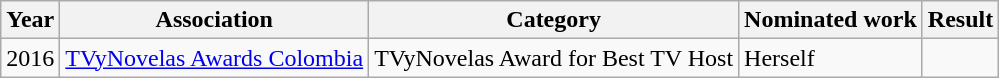<table class="wikitable">
<tr>
<th>Year</th>
<th>Association</th>
<th>Category</th>
<th>Nominated work</th>
<th>Result</th>
</tr>
<tr>
<td style="text-align:center;">2016</td>
<td><a href='#'>TVyNovelas Awards Colombia</a></td>
<td>TVyNovelas Award for Best TV Host</td>
<td>Herself</td>
<td></td>
</tr>
</table>
